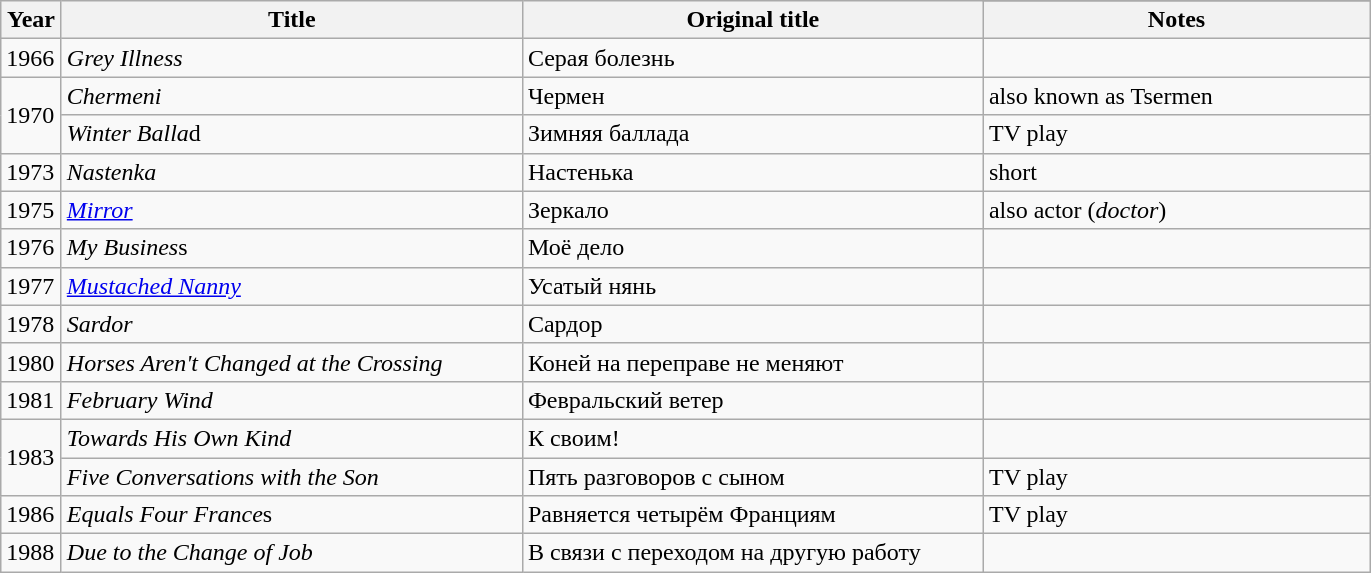<table class="wikitable" style="margin-right: 0;">
<tr>
<th rowspan="2" width="33">Year</th>
<th rowspan="2" width="300">Title</th>
<th rowspan="2" width="300">Original title</th>
</tr>
<tr>
<th width="250">Notes</th>
</tr>
<tr>
<td>1966</td>
<td><em>Grey Illness</em></td>
<td>Серая болезнь</td>
<td></td>
</tr>
<tr>
<td rowspan="2">1970</td>
<td><em>Chermeni</em></td>
<td>Чермен</td>
<td>also known as Tsermen</td>
</tr>
<tr>
<td><em>Winter Balla</em>d</td>
<td>Зимняя баллада</td>
<td>TV play</td>
</tr>
<tr>
<td>1973</td>
<td><em>Nastenka</em></td>
<td>Настенька</td>
<td>short</td>
</tr>
<tr>
<td>1975</td>
<td><em><a href='#'>Mirror</a></em></td>
<td>Зеркало</td>
<td>also actor (<em>doctor</em>)</td>
</tr>
<tr>
<td>1976</td>
<td><em>My Busines</em>s</td>
<td>Моё дело</td>
<td></td>
</tr>
<tr>
<td>1977</td>
<td><em><a href='#'>Mustached Nanny</a></em></td>
<td>Усатый нянь</td>
<td></td>
</tr>
<tr>
<td>1978</td>
<td><em>Sardor</em></td>
<td>Сардор</td>
<td></td>
</tr>
<tr>
<td>1980</td>
<td><em>Horses Aren't Changed at the Crossing</em></td>
<td>Коней на переправе не меняют</td>
<td></td>
</tr>
<tr>
<td>1981</td>
<td><em>February Wind</em></td>
<td>Февральский ветер</td>
<td></td>
</tr>
<tr>
<td rowspan="2">1983</td>
<td><em>Towards His Own Kind</em></td>
<td>К своим!</td>
<td></td>
</tr>
<tr>
<td><em>Five Conversations with the Son</em></td>
<td>Пять разговоров с сыном</td>
<td>TV play</td>
</tr>
<tr>
<td>1986</td>
<td><em>Equals Four France</em>s</td>
<td>Равняется четырём Франциям</td>
<td>TV play</td>
</tr>
<tr>
<td>1988</td>
<td><em>Due to the Change of Job</em></td>
<td>В связи с переходом на другую работу</td>
<td></td>
</tr>
</table>
